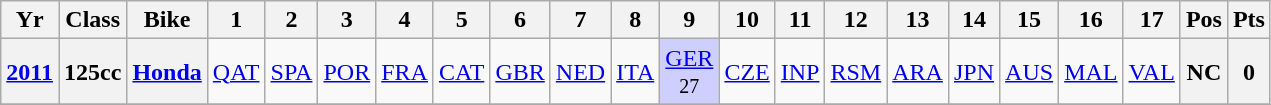<table class="wikitable" style="text-align:center">
<tr>
<th>Yr</th>
<th>Class</th>
<th>Bike</th>
<th>1</th>
<th>2</th>
<th>3</th>
<th>4</th>
<th>5</th>
<th>6</th>
<th>7</th>
<th>8</th>
<th>9</th>
<th>10</th>
<th>11</th>
<th>12</th>
<th>13</th>
<th>14</th>
<th>15</th>
<th>16</th>
<th>17</th>
<th>Pos</th>
<th>Pts</th>
</tr>
<tr>
<th align="left"><a href='#'>2011</a></th>
<th align="left">125cc</th>
<th align="left"><a href='#'>Honda</a></th>
<td><a href='#'>QAT</a></td>
<td><a href='#'>SPA</a></td>
<td><a href='#'>POR</a></td>
<td><a href='#'>FRA</a></td>
<td><a href='#'>CAT</a></td>
<td><a href='#'>GBR</a></td>
<td><a href='#'>NED</a></td>
<td><a href='#'>ITA</a></td>
<td style="background:#cfcfff;"><a href='#'>GER</a><br><small>27</small></td>
<td><a href='#'>CZE</a></td>
<td><a href='#'>INP</a></td>
<td><a href='#'>RSM</a></td>
<td><a href='#'>ARA</a></td>
<td><a href='#'>JPN</a></td>
<td><a href='#'>AUS</a></td>
<td><a href='#'>MAL</a></td>
<td><a href='#'>VAL</a></td>
<th>NC</th>
<th>0</th>
</tr>
<tr>
</tr>
</table>
